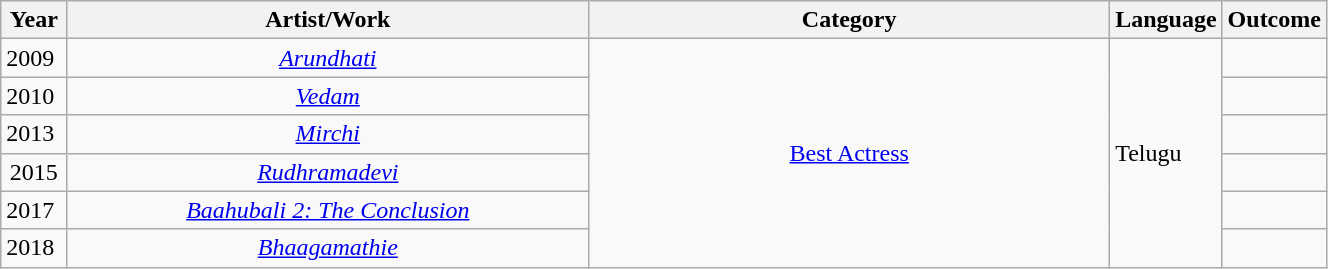<table class="wikitable" style="width:70%;">
<tr>
<th width=5%>Year</th>
<th style="width:40%;">Artist/Work</th>
<th style="width:40%;">Category</th>
<th>Language</th>
<th>Outcome</th>
</tr>
<tr>
<td style="text-align:left;">2009</td>
<td style="text-align:center;"><a href='#'><em>Arundhati</em></a></td>
<td rowspan="6" style="text-align:center;"><a href='#'>Best Actress</a></td>
<td rowspan="6">Telugu</td>
<td></td>
</tr>
<tr>
<td>2010</td>
<td style="text-align:center;"><a href='#'><em>Vedam</em></a></td>
<td></td>
</tr>
<tr>
<td>2013</td>
<td style="text-align:center;"><a href='#'><em>Mirchi</em></a></td>
<td></td>
</tr>
<tr>
<td style="text-align:center;">2015</td>
<td style="text-align:center;"><a href='#'><em>Rudhramadevi</em></a></td>
<td></td>
</tr>
<tr>
<td>2017</td>
<td style="text-align:center;"><em><a href='#'>Baahubali 2: The Conclusion</a></em></td>
<td></td>
</tr>
<tr>
<td>2018</td>
<td style="text-align:center;"><em><a href='#'>Bhaagamathie</a></em></td>
<td></td>
</tr>
</table>
